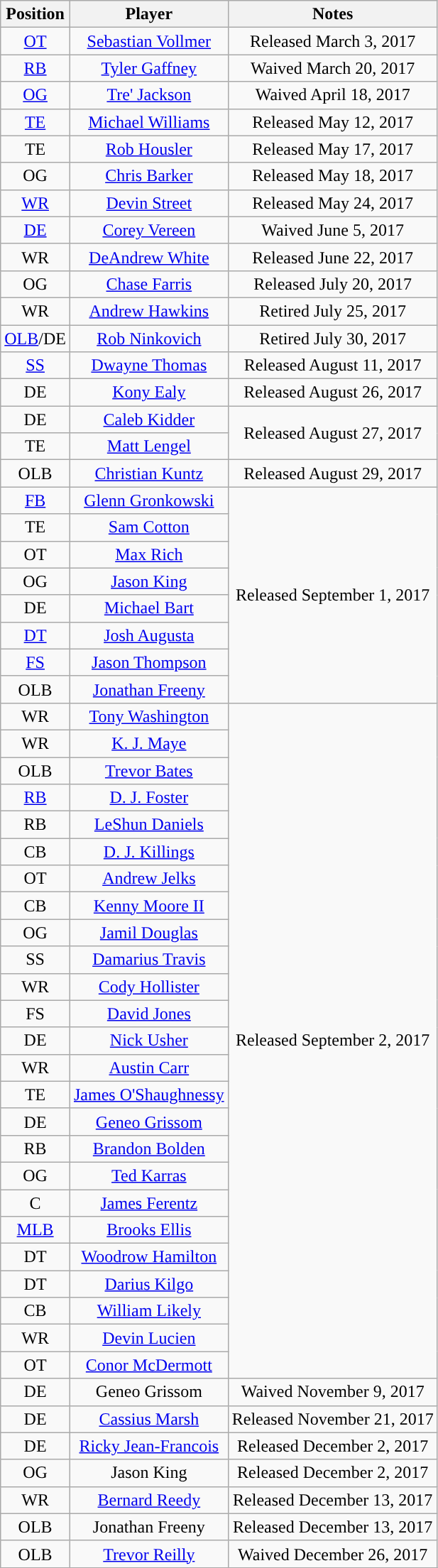<table class="wikitable" style="text-align:center">
<tr>
<th>Position</th>
<th>Player</th>
<th>Notes</th>
</tr>
<tr>
<td><a href='#'>OT</a></td>
<td><a href='#'>Sebastian Vollmer</a></td>
<td>Released March 3, 2017</td>
</tr>
<tr>
<td><a href='#'>RB</a></td>
<td><a href='#'>Tyler Gaffney</a></td>
<td>Waived March 20, 2017</td>
</tr>
<tr>
<td><a href='#'>OG</a></td>
<td><a href='#'>Tre' Jackson</a></td>
<td>Waived April 18, 2017</td>
</tr>
<tr>
<td><a href='#'>TE</a></td>
<td><a href='#'>Michael Williams</a></td>
<td>Released May 12, 2017</td>
</tr>
<tr>
<td>TE</td>
<td><a href='#'>Rob Housler</a></td>
<td>Released May 17, 2017</td>
</tr>
<tr>
<td>OG</td>
<td><a href='#'>Chris Barker</a></td>
<td>Released May 18, 2017</td>
</tr>
<tr>
<td><a href='#'>WR</a></td>
<td><a href='#'>Devin Street</a></td>
<td>Released May 24, 2017</td>
</tr>
<tr>
<td><a href='#'>DE</a></td>
<td><a href='#'>Corey Vereen</a></td>
<td>Waived June 5, 2017</td>
</tr>
<tr>
<td>WR</td>
<td><a href='#'>DeAndrew White</a></td>
<td>Released June 22, 2017</td>
</tr>
<tr>
<td>OG</td>
<td><a href='#'>Chase Farris</a></td>
<td>Released July 20, 2017</td>
</tr>
<tr>
<td>WR</td>
<td><a href='#'>Andrew Hawkins</a></td>
<td>Retired July 25, 2017</td>
</tr>
<tr>
<td><a href='#'>OLB</a>/DE</td>
<td><a href='#'>Rob Ninkovich</a></td>
<td>Retired July 30, 2017</td>
</tr>
<tr>
<td><a href='#'>SS</a></td>
<td><a href='#'>Dwayne Thomas</a></td>
<td>Released August 11, 2017</td>
</tr>
<tr>
<td>DE</td>
<td><a href='#'>Kony Ealy</a></td>
<td>Released August 26, 2017</td>
</tr>
<tr>
<td>DE</td>
<td><a href='#'>Caleb Kidder</a></td>
<td rowspan="2">Released August 27, 2017</td>
</tr>
<tr>
<td>TE</td>
<td><a href='#'>Matt Lengel</a></td>
</tr>
<tr>
<td>OLB</td>
<td><a href='#'>Christian Kuntz</a></td>
<td>Released August 29, 2017</td>
</tr>
<tr>
<td><a href='#'>FB</a></td>
<td><a href='#'>Glenn Gronkowski</a></td>
<td rowspan="8">Released September 1, 2017</td>
</tr>
<tr>
<td>TE</td>
<td><a href='#'>Sam Cotton</a></td>
</tr>
<tr>
<td>OT</td>
<td><a href='#'>Max Rich</a></td>
</tr>
<tr>
<td>OG</td>
<td><a href='#'>Jason King</a></td>
</tr>
<tr>
<td>DE</td>
<td><a href='#'>Michael Bart</a></td>
</tr>
<tr>
<td><a href='#'>DT</a></td>
<td><a href='#'>Josh Augusta</a></td>
</tr>
<tr>
<td><a href='#'>FS</a></td>
<td><a href='#'>Jason Thompson</a></td>
</tr>
<tr>
<td>OLB</td>
<td><a href='#'>Jonathan Freeny</a></td>
</tr>
<tr>
<td>WR</td>
<td><a href='#'>Tony Washington</a></td>
<td rowspan="25">Released September 2, 2017</td>
</tr>
<tr>
<td>WR</td>
<td><a href='#'>K. J. Maye</a></td>
</tr>
<tr>
<td>OLB</td>
<td><a href='#'>Trevor Bates</a></td>
</tr>
<tr>
<td><a href='#'>RB</a></td>
<td><a href='#'>D. J. Foster</a></td>
</tr>
<tr>
<td>RB</td>
<td><a href='#'>LeShun Daniels</a></td>
</tr>
<tr>
<td>CB</td>
<td><a href='#'>D. J. Killings</a></td>
</tr>
<tr>
<td>OT</td>
<td><a href='#'>Andrew Jelks</a></td>
</tr>
<tr>
<td>CB</td>
<td><a href='#'>Kenny Moore II</a></td>
</tr>
<tr>
<td>OG</td>
<td><a href='#'>Jamil Douglas</a></td>
</tr>
<tr>
<td>SS</td>
<td><a href='#'>Damarius Travis</a></td>
</tr>
<tr>
<td>WR</td>
<td><a href='#'>Cody Hollister</a></td>
</tr>
<tr>
<td>FS</td>
<td><a href='#'>David Jones</a></td>
</tr>
<tr>
<td>DE</td>
<td><a href='#'>Nick Usher</a></td>
</tr>
<tr>
<td>WR</td>
<td><a href='#'>Austin Carr</a></td>
</tr>
<tr>
<td>TE</td>
<td><a href='#'>James O'Shaughnessy</a></td>
</tr>
<tr>
<td>DE</td>
<td><a href='#'>Geneo Grissom</a></td>
</tr>
<tr>
<td>RB</td>
<td><a href='#'>Brandon Bolden</a></td>
</tr>
<tr>
<td>OG</td>
<td><a href='#'>Ted Karras</a></td>
</tr>
<tr>
<td>C</td>
<td><a href='#'>James Ferentz</a></td>
</tr>
<tr>
<td><a href='#'>MLB</a></td>
<td><a href='#'>Brooks Ellis</a></td>
</tr>
<tr>
<td>DT</td>
<td><a href='#'>Woodrow Hamilton</a></td>
</tr>
<tr>
<td>DT</td>
<td><a href='#'>Darius Kilgo</a></td>
</tr>
<tr>
<td>CB</td>
<td><a href='#'>William Likely</a></td>
</tr>
<tr>
<td>WR</td>
<td><a href='#'>Devin Lucien</a></td>
</tr>
<tr>
<td>OT</td>
<td><a href='#'>Conor McDermott</a></td>
</tr>
<tr>
<td>DE</td>
<td>Geneo Grissom</td>
<td>Waived November 9, 2017</td>
</tr>
<tr>
<td>DE</td>
<td><a href='#'>Cassius Marsh</a></td>
<td>Released November 21, 2017</td>
</tr>
<tr>
<td>DE</td>
<td><a href='#'>Ricky Jean-Francois</a></td>
<td>Released December 2, 2017</td>
</tr>
<tr>
<td>OG</td>
<td>Jason King</td>
<td>Released December 2, 2017</td>
</tr>
<tr>
<td>WR</td>
<td><a href='#'>Bernard Reedy</a></td>
<td>Released December 13, 2017</td>
</tr>
<tr>
<td>OLB</td>
<td>Jonathan Freeny</td>
<td>Released December 13, 2017</td>
</tr>
<tr>
<td>OLB</td>
<td><a href='#'>Trevor Reilly</a></td>
<td>Waived December 26, 2017</td>
</tr>
<tr>
</tr>
</table>
